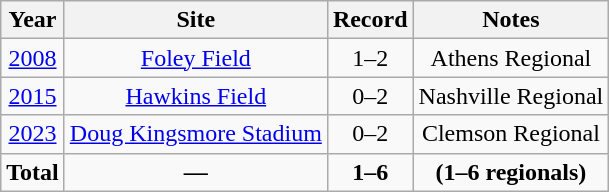<table class="wikitable">
<tr>
<th>Year</th>
<th>Site</th>
<th>Record</th>
<th>Notes</th>
</tr>
<tr align="center">
<td><a href='#'>2008</a></td>
<td><a href='#'>Foley Field</a></td>
<td>1–2</td>
<td>Athens Regional</td>
</tr>
<tr align="center">
<td><a href='#'>2015</a></td>
<td><a href='#'>Hawkins Field</a></td>
<td>0–2</td>
<td>Nashville Regional</td>
</tr>
<tr align="center">
<td><a href='#'>2023</a></td>
<td><a href='#'>Doug Kingsmore Stadium</a></td>
<td>0–2</td>
<td>Clemson Regional</td>
</tr>
<tr align="center">
<td><strong>Total</strong></td>
<td><strong>—</strong></td>
<td><strong>1–6</strong></td>
<td><strong>(1–6 regionals)</strong></td>
</tr>
</table>
